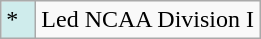<table class="wikitable">
<tr>
<td style="background:#CFECEC; width:1em">*</td>
<td>Led NCAA Division I</td>
</tr>
</table>
